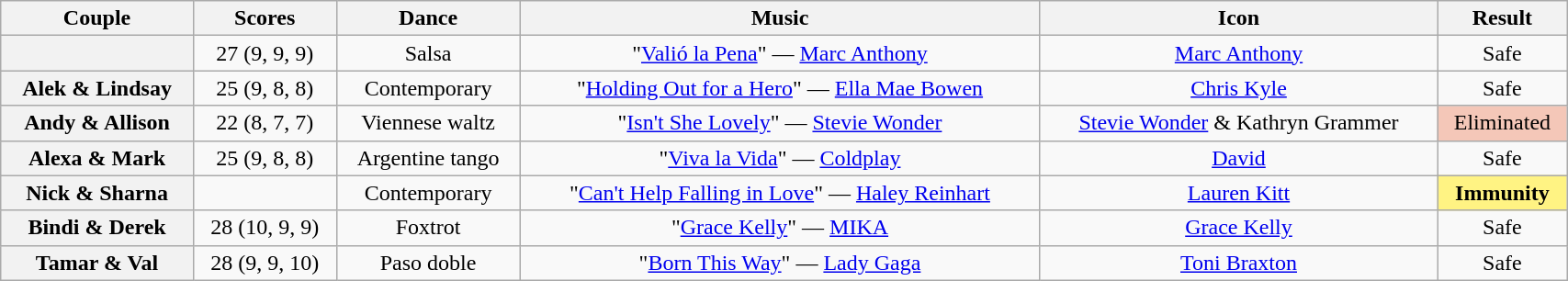<table class="wikitable sortable" style="text-align:center; width:90%">
<tr>
<th scope="col">Couple</th>
<th scope="col">Scores</th>
<th scope="col" class="unsortable">Dance</th>
<th scope="col" class="unsortable">Music</th>
<th scope="col" class="unsortable">Icon</th>
<th scope="col" class="unsortable">Result</th>
</tr>
<tr>
<th scope="row"></th>
<td>27 (9, 9, 9)</td>
<td>Salsa</td>
<td>"<a href='#'>Valió la Pena</a>" — <a href='#'>Marc Anthony</a></td>
<td><a href='#'>Marc Anthony</a></td>
<td>Safe</td>
</tr>
<tr>
<th scope="row">Alek & Lindsay</th>
<td>25 (9, 8, 8)</td>
<td>Contemporary</td>
<td>"<a href='#'>Holding Out for a Hero</a>" — <a href='#'>Ella Mae Bowen</a></td>
<td><a href='#'>Chris Kyle</a></td>
<td>Safe</td>
</tr>
<tr>
<th scope="row">Andy & Allison</th>
<td>22 (8, 7, 7)</td>
<td>Viennese waltz</td>
<td>"<a href='#'>Isn't She Lovely</a>" — <a href='#'>Stevie Wonder</a></td>
<td><a href='#'>Stevie Wonder</a> & Kathryn Grammer</td>
<td bgcolor=f4c7b8>Eliminated</td>
</tr>
<tr>
<th scope="row">Alexa & Mark</th>
<td>25 (9, 8, 8)</td>
<td>Argentine tango</td>
<td>"<a href='#'>Viva la Vida</a>" — <a href='#'>Coldplay</a></td>
<td><a href='#'>David</a></td>
<td>Safe</td>
</tr>
<tr>
<th scope="row">Nick & Sharna</th>
<td></td>
<td>Contemporary</td>
<td>"<a href='#'>Can't Help Falling in Love</a>" — <a href='#'>Haley Reinhart</a></td>
<td><a href='#'>Lauren Kitt</a></td>
<td bgcolor="fff383"><strong>Immunity</strong></td>
</tr>
<tr>
<th scope="row">Bindi & Derek</th>
<td>28 (10, 9, 9)</td>
<td>Foxtrot</td>
<td>"<a href='#'>Grace Kelly</a>" — <a href='#'>MIKA</a></td>
<td><a href='#'>Grace Kelly</a></td>
<td>Safe</td>
</tr>
<tr>
<th scope="row">Tamar & Val</th>
<td>28 (9, 9, 10)</td>
<td>Paso doble</td>
<td>"<a href='#'>Born This Way</a>" — <a href='#'>Lady Gaga</a></td>
<td><a href='#'>Toni Braxton</a></td>
<td>Safe</td>
</tr>
</table>
